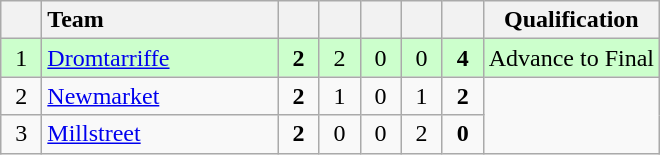<table class="wikitable" style="text-align:center">
<tr>
<th width="20"></th>
<th width="150" style="text-align:left;">Team</th>
<th width="20"></th>
<th width="20"></th>
<th width="20"></th>
<th width="20"></th>
<th width="20"></th>
<th>Qualification</th>
</tr>
<tr style="background:#ccffcc">
<td>1</td>
<td align="left"> <a href='#'>Dromtarriffe</a></td>
<td><strong>2</strong></td>
<td>2</td>
<td>0</td>
<td>0</td>
<td><strong>4</strong></td>
<td>Advance to Final</td>
</tr>
<tr>
<td>2</td>
<td align="left"> <a href='#'>Newmarket</a></td>
<td><strong>2</strong></td>
<td>1</td>
<td>0</td>
<td>1</td>
<td><strong>2</strong></td>
<td rowspan="2"></td>
</tr>
<tr>
<td>3</td>
<td align="left"> <a href='#'>Millstreet</a></td>
<td><strong>2</strong></td>
<td>0</td>
<td>0</td>
<td>2</td>
<td><strong>0</strong></td>
</tr>
</table>
